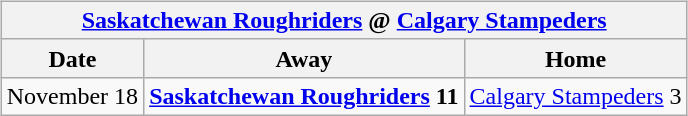<table cellspacing="10">
<tr>
<td valign="top"><br><table class="wikitable">
<tr>
<th colspan="4"><a href='#'>Saskatchewan Roughriders</a> @ <a href='#'>Calgary Stampeders</a></th>
</tr>
<tr>
<th>Date</th>
<th>Away</th>
<th>Home</th>
</tr>
<tr>
<td>November 18</td>
<td><strong><a href='#'>Saskatchewan Roughriders</a> 11</strong></td>
<td><a href='#'>Calgary Stampeders</a> 3</td>
</tr>
</table>
</td>
</tr>
</table>
